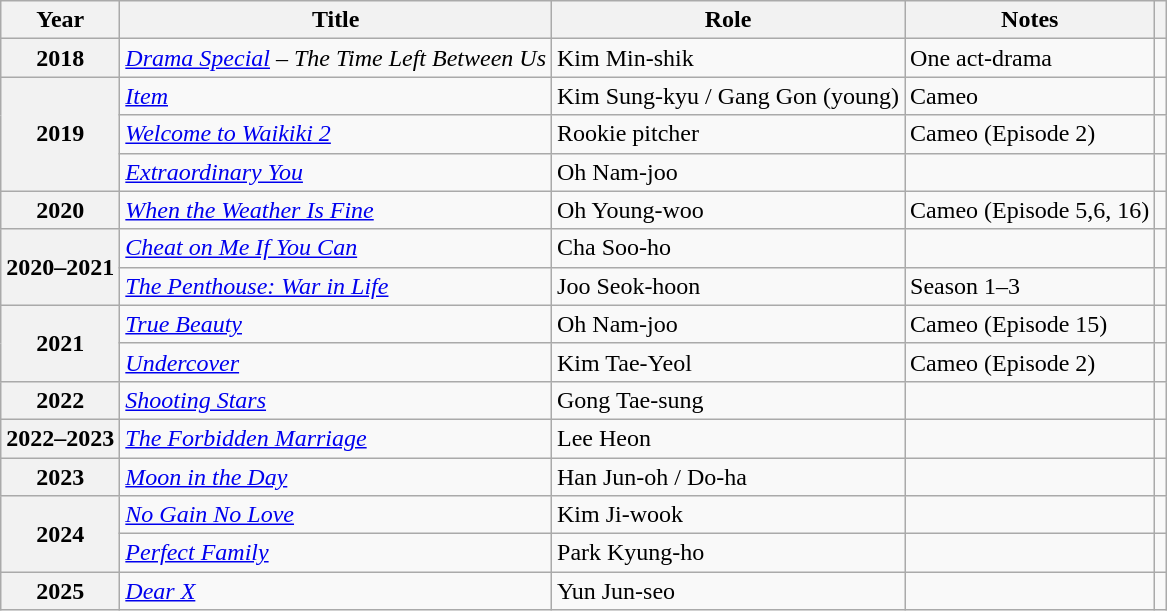<table class="wikitable plainrowheaders sortable">
<tr>
<th scope="col">Year</th>
<th scope="col">Title</th>
<th scope="col">Role</th>
<th scope="col">Notes</th>
<th scope="col" class="unsortable"></th>
</tr>
<tr>
<th scope="row">2018</th>
<td><em><a href='#'>Drama Special</a> – The Time Left Between Us</em></td>
<td>Kim Min-shik</td>
<td>One act-drama</td>
<td style="text-align:center"></td>
</tr>
<tr>
<th scope="row" rowspan="3">2019</th>
<td><em><a href='#'>Item</a></em></td>
<td>Kim Sung-kyu / Gang Gon (young)</td>
<td>Cameo</td>
<td style="text-align:center"></td>
</tr>
<tr>
<td><em><a href='#'>Welcome to Waikiki 2</a></em></td>
<td>Rookie pitcher</td>
<td>Cameo (Episode 2)</td>
<td style="text-align:center"></td>
</tr>
<tr>
<td><em><a href='#'>Extraordinary You</a></em></td>
<td>Oh Nam-joo</td>
<td></td>
<td style="text-align:center"></td>
</tr>
<tr>
<th scope="row">2020</th>
<td><em><a href='#'>When the Weather Is Fine</a></em></td>
<td>Oh Young-woo</td>
<td>Cameo (Episode 5,6, 16)</td>
<td style="text-align:center"></td>
</tr>
<tr>
<th scope="row" rowspan="2">2020–2021</th>
<td><em><a href='#'>Cheat on Me If You Can</a></em></td>
<td>Cha Soo-ho</td>
<td></td>
<td style="text-align:center"></td>
</tr>
<tr>
<td><em><a href='#'>The Penthouse: War in Life</a></em></td>
<td>Joo Seok-hoon</td>
<td>Season 1–3</td>
<td style="text-align:center"></td>
</tr>
<tr>
<th scope="row" rowspan="2">2021</th>
<td><em><a href='#'>True Beauty</a></em></td>
<td>Oh Nam-joo</td>
<td>Cameo (Episode 15)</td>
<td style="text-align:center"></td>
</tr>
<tr>
<td><em><a href='#'>Undercover</a></em></td>
<td>Kim Tae-Yeol</td>
<td>Cameo (Episode 2)</td>
<td style="text-align:center"></td>
</tr>
<tr>
<th scope="row">2022</th>
<td><em><a href='#'>Shooting Stars</a></em></td>
<td>Gong Tae-sung</td>
<td></td>
<td style="text-align:center"></td>
</tr>
<tr>
<th scope="row">2022–2023</th>
<td><em><a href='#'>The Forbidden Marriage</a></em></td>
<td>Lee Heon</td>
<td></td>
<td style="text-align:center"></td>
</tr>
<tr>
<th scope="row">2023</th>
<td><em><a href='#'>Moon in the Day</a></em></td>
<td>Han Jun-oh / Do-ha</td>
<td></td>
<td style="text-align:center"></td>
</tr>
<tr>
<th scope="row" rowspan="2">2024</th>
<td><em><a href='#'>No Gain No Love</a></em></td>
<td>Kim Ji-wook</td>
<td></td>
<td style="text-align:center"></td>
</tr>
<tr>
<td><em><a href='#'>Perfect Family</a></em></td>
<td>Park Kyung-ho</td>
<td></td>
<td style="text-align:center"></td>
</tr>
<tr>
<th scope="row">2025</th>
<td><em><a href='#'>Dear X</a></em></td>
<td>Yun Jun-seo</td>
<td></td>
<td style="text-align:center"></td>
</tr>
</table>
